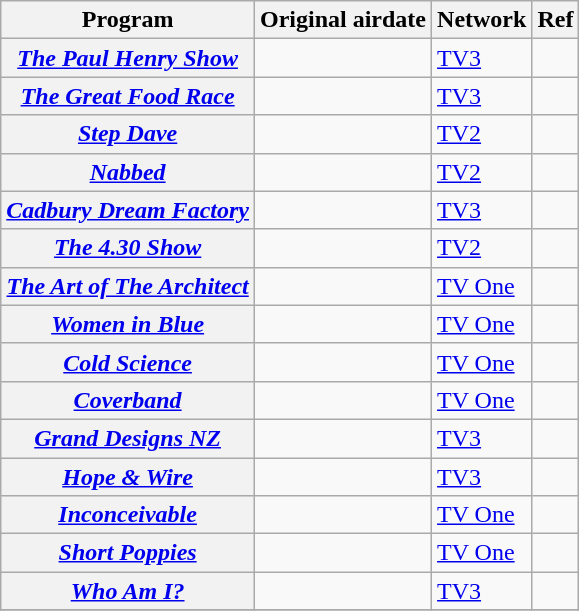<table class="wikitable plainrowheaders sortable" style="text-align:left">
<tr>
<th scope="col">Program</th>
<th scope="col">Original airdate</th>
<th scope="col">Network</th>
<th scope="col" class="unsortable">Ref</th>
</tr>
<tr>
<th scope="row"><em><a href='#'>The Paul Henry Show</a></em></th>
<td align=center></td>
<td><a href='#'>TV3</a></td>
<td align=center></td>
</tr>
<tr>
<th scope="row"><em><a href='#'>The Great Food Race</a></em></th>
<td align=center></td>
<td><a href='#'>TV3</a></td>
<td align=center></td>
</tr>
<tr>
<th scope="row"><em><a href='#'>Step Dave</a></em></th>
<td align=center></td>
<td><a href='#'>TV2</a></td>
<td align=center></td>
</tr>
<tr>
<th scope="row"><em><a href='#'>Nabbed</a></em></th>
<td align=center></td>
<td><a href='#'>TV2</a></td>
<td align=center></td>
</tr>
<tr>
<th scope="row"><em><a href='#'>Cadbury Dream Factory</a></em></th>
<td align=center></td>
<td><a href='#'>TV3</a></td>
<td align=center></td>
</tr>
<tr>
<th scope="row"><em><a href='#'>The 4.30 Show</a></em></th>
<td align=center></td>
<td><a href='#'>TV2</a></td>
<td align=center></td>
</tr>
<tr>
<th scope="row"><em><a href='#'>The Art of The Architect</a></em></th>
<td align=center></td>
<td><a href='#'>TV One</a></td>
<td align=center></td>
</tr>
<tr>
<th scope="row"><em><a href='#'>Women in Blue</a></em></th>
<td align=center></td>
<td><a href='#'>TV One</a></td>
<td align=center></td>
</tr>
<tr>
<th scope="row"><em><a href='#'>Cold Science</a></em></th>
<td></td>
<td><a href='#'>TV One</a></td>
<td align=center></td>
</tr>
<tr>
<th scope="row"><em><a href='#'>Coverband</a></em></th>
<td></td>
<td><a href='#'>TV One</a></td>
<td align=center></td>
</tr>
<tr>
<th scope="row"><em><a href='#'>Grand Designs NZ</a></em></th>
<td></td>
<td><a href='#'>TV3</a></td>
<td align=center></td>
</tr>
<tr>
<th scope="row"><em><a href='#'>Hope & Wire</a></em></th>
<td align=center></td>
<td><a href='#'>TV3</a></td>
<td align=center></td>
</tr>
<tr>
<th scope="row"><em><a href='#'>Inconceivable</a></em></th>
<td></td>
<td><a href='#'>TV One</a></td>
<td align=center></td>
</tr>
<tr>
<th scope="row"><em><a href='#'>Short Poppies</a></em></th>
<td></td>
<td><a href='#'>TV One</a></td>
<td align=center></td>
</tr>
<tr>
<th scope="row"><em><a href='#'>Who Am I?</a></em></th>
<td></td>
<td><a href='#'>TV3</a></td>
<td align=center></td>
</tr>
<tr>
</tr>
</table>
